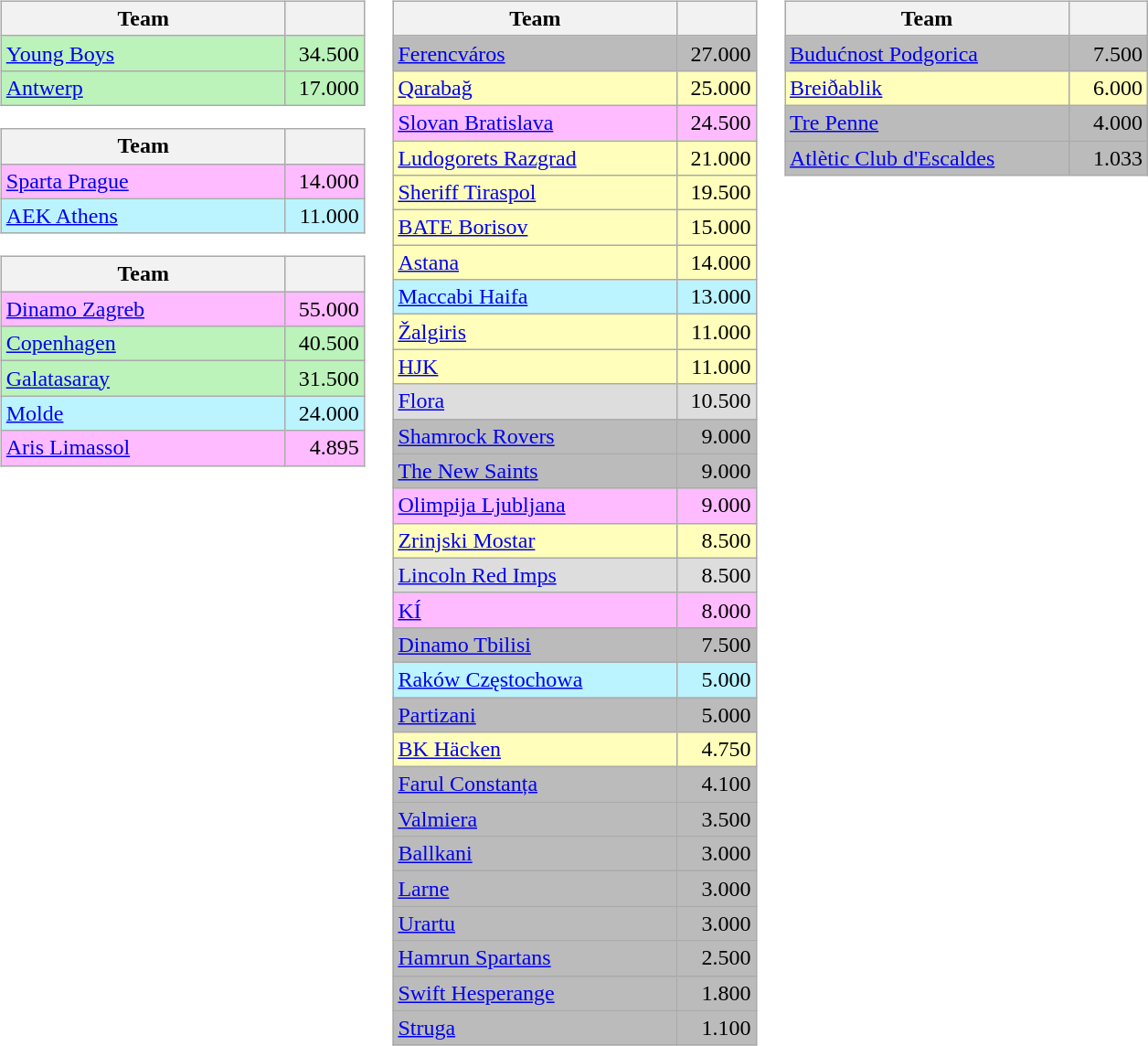<table>
<tr valign=top>
<td><br><table class="wikitable">
<tr>
<th width=200>Team</th>
<th width=50></th>
</tr>
<tr bgcolor=#BBF3BB>
<td> <a href='#'>Young Boys</a></td>
<td align=right>34.500</td>
</tr>
<tr bgcolor=#BBF3BB>
<td> <a href='#'>Antwerp</a></td>
<td align=right>17.000</td>
</tr>
</table>
<table class="wikitable">
<tr>
<th width=200>Team</th>
<th width=50></th>
</tr>
<tr bgcolor=#FFBBFF>
<td> <a href='#'>Sparta Prague</a></td>
<td align=right>14.000</td>
</tr>
<tr bgcolor=#BBF3FF>
<td> <a href='#'>AEK Athens</a></td>
<td align=right>11.000</td>
</tr>
</table>
<table class="wikitable">
<tr>
<th width=200>Team</th>
<th width=50></th>
</tr>
<tr bgcolor=#FFBBFF>
<td> <a href='#'>Dinamo Zagreb</a></td>
<td align=right>55.000</td>
</tr>
<tr bgcolor=#BBF3BB>
<td> <a href='#'>Copenhagen</a></td>
<td align=right>40.500</td>
</tr>
<tr bgcolor=#BBF3BB>
<td> <a href='#'>Galatasaray</a></td>
<td align=right>31.500</td>
</tr>
<tr bgcolor=#BBF3FF>
<td> <a href='#'>Molde</a></td>
<td align=right>24.000</td>
</tr>
<tr bgcolor=#FFBBFF>
<td> <a href='#'>Aris Limassol</a></td>
<td align=right>4.895</td>
</tr>
</table>
</td>
<td><br><table class="wikitable">
<tr>
<th width=200>Team</th>
<th width=50></th>
</tr>
<tr bgcolor=#BBBBBB>
<td> <a href='#'>Ferencváros</a></td>
<td align=right>27.000</td>
</tr>
<tr bgcolor=#FFFFBB>
<td> <a href='#'>Qarabağ</a></td>
<td align=right>25.000</td>
</tr>
<tr bgcolor=#FFBBFF>
<td> <a href='#'>Slovan Bratislava</a></td>
<td align=right>24.500</td>
</tr>
<tr bgcolor=#FFFFBB>
<td> <a href='#'>Ludogorets Razgrad</a></td>
<td align=right>21.000</td>
</tr>
<tr bgcolor=#FFFFBB>
<td> <a href='#'>Sheriff Tiraspol</a></td>
<td align=right>19.500</td>
</tr>
<tr bgcolor=#FFFFBB>
<td> <a href='#'>BATE Borisov</a></td>
<td align=right>15.000</td>
</tr>
<tr bgcolor=#FFFFBB>
<td> <a href='#'>Astana</a></td>
<td align=right>14.000</td>
</tr>
<tr bgcolor=#BBF3FF>
<td> <a href='#'>Maccabi Haifa</a></td>
<td align=right>13.000</td>
</tr>
<tr bgcolor=#FFFFBB>
<td> <a href='#'>Žalgiris</a></td>
<td align=right>11.000</td>
</tr>
<tr bgcolor=#FFFFBB>
<td> <a href='#'>HJK</a></td>
<td align=right>11.000</td>
</tr>
<tr bgcolor=#DDDDDD>
<td> <a href='#'>Flora</a></td>
<td align=right>10.500</td>
</tr>
<tr bgcolor=#BBBBBB>
<td> <a href='#'>Shamrock Rovers</a></td>
<td align=right>9.000</td>
</tr>
<tr bgcolor=#BBBBBB>
<td> <a href='#'>The New Saints</a></td>
<td align=right>9.000</td>
</tr>
<tr bgcolor=#FFBBFF>
<td> <a href='#'>Olimpija Ljubljana</a></td>
<td align=right>9.000</td>
</tr>
<tr bgcolor=#FFFFBB>
<td> <a href='#'>Zrinjski Mostar</a></td>
<td align=right>8.500</td>
</tr>
<tr bgcolor=#DDDDDD>
<td> <a href='#'>Lincoln Red Imps</a></td>
<td align=right>8.500</td>
</tr>
<tr bgcolor=#FFBBFF>
<td> <a href='#'>KÍ</a></td>
<td align=right>8.000</td>
</tr>
<tr bgcolor=#BBBBBB>
<td> <a href='#'>Dinamo Tbilisi</a></td>
<td align=right>7.500</td>
</tr>
<tr bgcolor=#BBF3FF>
<td> <a href='#'>Raków Częstochowa</a></td>
<td align=right>5.000</td>
</tr>
<tr bgcolor=#BBBBBB>
<td> <a href='#'>Partizani</a></td>
<td align=right>5.000</td>
</tr>
<tr bgcolor=#FFFFBB>
<td> <a href='#'>BK Häcken</a></td>
<td align=right>4.750</td>
</tr>
<tr bgcolor=#BBBBBB>
<td> <a href='#'>Farul Constanța</a></td>
<td align=right>4.100</td>
</tr>
<tr bgcolor=#BBBBBB>
<td> <a href='#'>Valmiera</a></td>
<td align=right>3.500</td>
</tr>
<tr bgcolor=#BBBBBB>
<td> <a href='#'>Ballkani</a></td>
<td align=right>3.000</td>
</tr>
<tr bgcolor=#BBBBBB>
<td> <a href='#'>Larne</a></td>
<td align=right>3.000</td>
</tr>
<tr bgcolor=#BBBBBB>
<td> <a href='#'>Urartu</a></td>
<td align=right>3.000</td>
</tr>
<tr bgcolor=#BBBBBB>
<td> <a href='#'>Hamrun Spartans</a></td>
<td align=right>2.500</td>
</tr>
<tr bgcolor=#BBBBBB>
<td> <a href='#'>Swift Hesperange</a></td>
<td align=right>1.800</td>
</tr>
<tr bgcolor=#BBBBBB>
<td> <a href='#'>Struga</a></td>
<td align=right>1.100</td>
</tr>
</table>
</td>
<td><br><table class="wikitable">
<tr>
<th width=200>Team</th>
<th width=50></th>
</tr>
<tr bgcolor=#BBBBBB>
<td> <a href='#'>Budućnost Podgorica</a></td>
<td align=right>7.500</td>
</tr>
<tr bgcolor=#FFFFBB>
<td> <a href='#'>Breiðablik</a></td>
<td align=right>6.000</td>
</tr>
<tr bgcolor=#BBBBBB>
<td> <a href='#'>Tre Penne</a></td>
<td align=right>4.000</td>
</tr>
<tr bgcolor=#BBBBBB>
<td> <a href='#'>Atlètic Club d'Escaldes</a></td>
<td align=right>1.033</td>
</tr>
</table>
</td>
</tr>
</table>
